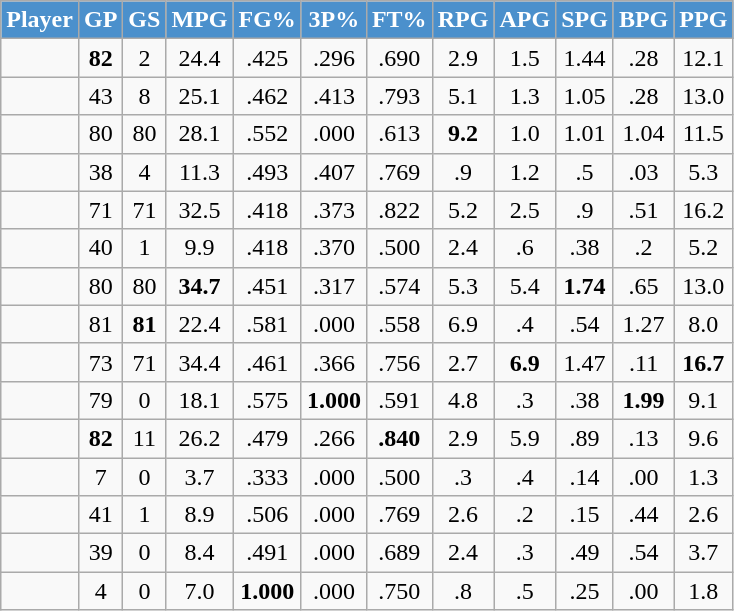<table class="wikitable sortable" style="text-align:right;">
<tr>
<th style="background:#4b90cc; color:#FFFFFF">Player</th>
<th style="background:#4b90cc; color:#FFFFFF">GP</th>
<th style="background:#4b90cc; color:#FFFFFF">GS</th>
<th style="background:#4b90cc; color:#FFFFFF">MPG</th>
<th style="background:#4b90cc; color:#FFFFFF">FG%</th>
<th style="background:#4b90cc; color:#FFFFFF">3P%</th>
<th style="background:#4b90cc; color:#FFFFFF">FT%</th>
<th style="background:#4b90cc; color:#FFFFFF">RPG</th>
<th style="background:#4b90cc; color:#FFFFFF">APG</th>
<th style="background:#4b90cc; color:#FFFFFF">SPG</th>
<th style="background:#4b90cc; color:#FFFFFF">BPG</th>
<th style="background:#4b90cc; color:#FFFFFF">PPG</th>
</tr>
<tr align="center" bgcolor="">
<td></td>
<td style=><strong>82</strong></td>
<td>2</td>
<td>24.4</td>
<td>.425</td>
<td>.296</td>
<td>.690</td>
<td>2.9</td>
<td>1.5</td>
<td>1.44</td>
<td>.28</td>
<td>12.1</td>
</tr>
<tr align="center" bgcolor="">
<td></td>
<td>43</td>
<td>8</td>
<td>25.1</td>
<td>.462</td>
<td>.413</td>
<td>.793</td>
<td>5.1</td>
<td>1.3</td>
<td>1.05</td>
<td>.28</td>
<td>13.0</td>
</tr>
<tr align="center" bgcolor="">
<td></td>
<td>80</td>
<td>80</td>
<td>28.1</td>
<td>.552</td>
<td>.000</td>
<td>.613</td>
<td style=><strong>9.2</strong></td>
<td>1.0</td>
<td>1.01</td>
<td>1.04</td>
<td>11.5</td>
</tr>
<tr align="center" bgcolor="">
<td></td>
<td>38</td>
<td>4</td>
<td>11.3</td>
<td>.493</td>
<td>.407</td>
<td>.769</td>
<td>.9</td>
<td>1.2</td>
<td>.5</td>
<td>.03</td>
<td>5.3</td>
</tr>
<tr align="center" bgcolor="">
<td></td>
<td>71</td>
<td>71</td>
<td>32.5</td>
<td>.418</td>
<td>.373</td>
<td>.822</td>
<td>5.2</td>
<td>2.5</td>
<td>.9</td>
<td>.51</td>
<td>16.2</td>
</tr>
<tr align="center" bgcolor="">
<td></td>
<td>40</td>
<td>1</td>
<td>9.9</td>
<td>.418</td>
<td>.370</td>
<td>.500</td>
<td>2.4</td>
<td>.6</td>
<td>.38</td>
<td>.2</td>
<td>5.2</td>
</tr>
<tr align="center" bgcolor="">
<td></td>
<td>80</td>
<td>80</td>
<td style=><strong>34.7</strong></td>
<td>.451</td>
<td>.317</td>
<td>.574</td>
<td>5.3</td>
<td>5.4</td>
<td style=><strong>1.74</strong></td>
<td>.65</td>
<td>13.0</td>
</tr>
<tr align="center" bgcolor="">
<td></td>
<td>81</td>
<td style=><strong>81</strong></td>
<td>22.4</td>
<td>.581</td>
<td>.000</td>
<td>.558</td>
<td>6.9</td>
<td>.4</td>
<td>.54</td>
<td>1.27</td>
<td>8.0</td>
</tr>
<tr align="center" bgcolor="">
<td></td>
<td>73</td>
<td>71</td>
<td>34.4</td>
<td>.461</td>
<td>.366</td>
<td>.756</td>
<td>2.7</td>
<td style=><strong>6.9</strong></td>
<td>1.47</td>
<td>.11</td>
<td style=><strong>16.7</strong></td>
</tr>
<tr align="center" bgcolor="">
<td></td>
<td>79</td>
<td>0</td>
<td>18.1</td>
<td>.575</td>
<td style=><strong>1.000</strong></td>
<td>.591</td>
<td>4.8</td>
<td>.3</td>
<td>.38</td>
<td style=><strong>1.99</strong></td>
<td>9.1</td>
</tr>
<tr align="center" bgcolor="">
<td></td>
<td style=><strong>82</strong></td>
<td>11</td>
<td>26.2</td>
<td>.479</td>
<td>.266</td>
<td style=><strong>.840</strong></td>
<td>2.9</td>
<td>5.9</td>
<td>.89</td>
<td>.13</td>
<td>9.6</td>
</tr>
<tr align="center" bgcolor="">
<td></td>
<td>7</td>
<td>0</td>
<td>3.7</td>
<td>.333</td>
<td>.000</td>
<td>.500</td>
<td>.3</td>
<td>.4</td>
<td>.14</td>
<td>.00</td>
<td>1.3</td>
</tr>
<tr align="center" bgcolor="">
<td></td>
<td>41</td>
<td>1</td>
<td>8.9</td>
<td>.506</td>
<td>.000</td>
<td>.769</td>
<td>2.6</td>
<td>.2</td>
<td>.15</td>
<td>.44</td>
<td>2.6</td>
</tr>
<tr align="center" bgcolor="">
<td></td>
<td>39</td>
<td>0</td>
<td>8.4</td>
<td>.491</td>
<td>.000</td>
<td>.689</td>
<td>2.4</td>
<td>.3</td>
<td>.49</td>
<td>.54</td>
<td>3.7</td>
</tr>
<tr align="center" bgcolor="">
<td></td>
<td>4</td>
<td>0</td>
<td>7.0</td>
<td style=><strong>1.000</strong></td>
<td>.000</td>
<td>.750</td>
<td>.8</td>
<td>.5</td>
<td>.25</td>
<td>.00</td>
<td>1.8</td>
</tr>
</table>
